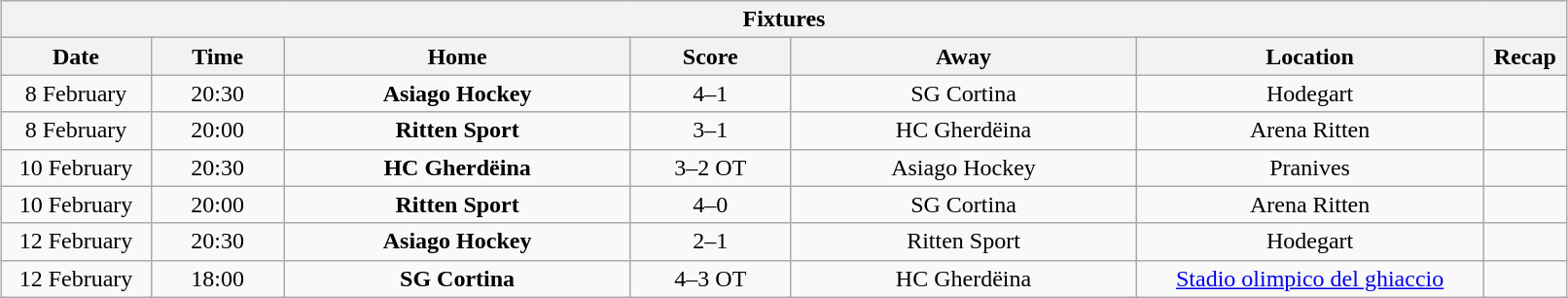<table class="wikitable collapsible" width="85%" style="margin: 1em auto 1em auto">
<tr>
<th colspan="7">Fixtures</th>
</tr>
<tr>
<th width="5%">Date</th>
<th width="5%">Time</th>
<th width="13%">Home</th>
<th width="6%">Score</th>
<th width="13%">Away</th>
<th width="13%">Location</th>
<th width="1%">Recap</th>
</tr>
<tr align="center">
<td>8 February</td>
<td>20:30</td>
<td><strong>Asiago Hockey</strong></td>
<td>4–1</td>
<td>SG Cortina</td>
<td>Hodegart</td>
<td></td>
</tr>
<tr align="center">
<td>8 February</td>
<td>20:00</td>
<td><strong>Ritten Sport</strong></td>
<td>3–1</td>
<td>HC Gherdëina</td>
<td>Arena Ritten</td>
<td></td>
</tr>
<tr align="center">
<td>10 February</td>
<td>20:30</td>
<td><strong>HC Gherdëina</strong></td>
<td>3–2 OT</td>
<td>Asiago Hockey</td>
<td>Pranives</td>
<td></td>
</tr>
<tr align="center">
<td>10 February</td>
<td>20:00</td>
<td><strong>Ritten Sport</strong></td>
<td>4–0</td>
<td>SG Cortina</td>
<td>Arena Ritten</td>
<td></td>
</tr>
<tr align="center">
<td>12 February</td>
<td>20:30</td>
<td><strong>Asiago Hockey</strong></td>
<td>2–1</td>
<td>Ritten Sport</td>
<td>Hodegart</td>
<td></td>
</tr>
<tr align="center">
<td>12 February</td>
<td>18:00</td>
<td><strong>SG Cortina</strong></td>
<td>4–3 OT</td>
<td>HC Gherdëina</td>
<td><a href='#'>Stadio olimpico del ghiaccio</a></td>
<td></td>
</tr>
</table>
